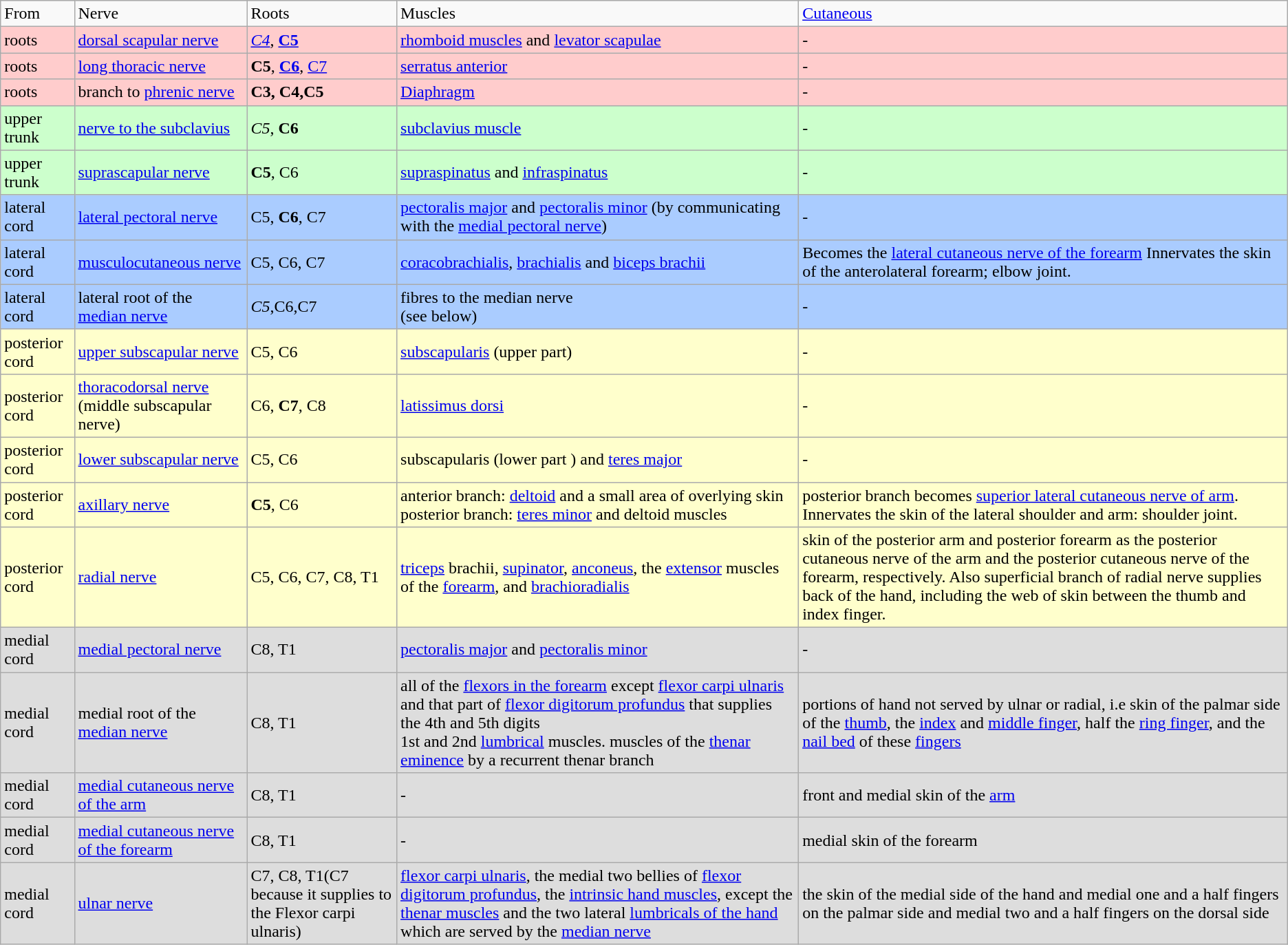<table class="wikitable">
<tr>
<td>From</td>
<td>Nerve</td>
<td>Roots</td>
<td>Muscles</td>
<td><a href='#'>Cutaneous</a></td>
</tr>
<tr style="background:#ffcccc">
<td>roots</td>
<td><a href='#'>dorsal scapular nerve</a></td>
<td><em><a href='#'>C4</a></em>, <strong><a href='#'>C5</a></strong></td>
<td><a href='#'>rhomboid muscles</a> and <a href='#'>levator scapulae</a></td>
<td>-</td>
</tr>
<tr style="background:#ffcccc">
<td>roots</td>
<td><a href='#'>long thoracic nerve</a></td>
<td><strong>C5</strong>, <strong><a href='#'>C6</a></strong>, <a href='#'>C7</a></td>
<td><a href='#'>serratus anterior</a></td>
<td>-</td>
</tr>
<tr style="background:#ffcccc">
<td>roots</td>
<td>branch to <a href='#'>phrenic nerve</a></td>
<td><strong>C3, C4,C5</strong></td>
<td><a href='#'>Diaphragm</a></td>
<td>-</td>
</tr>
<tr style="background:#ccffcc">
<td>upper trunk</td>
<td><a href='#'>nerve to the subclavius</a></td>
<td><em>C5</em>, <strong>C6</strong></td>
<td><a href='#'>subclavius muscle</a></td>
<td>-</td>
</tr>
<tr style="background:#ccffcc">
<td>upper trunk</td>
<td><a href='#'>suprascapular nerve</a></td>
<td><strong>C5</strong>, C6</td>
<td><a href='#'>supraspinatus</a> and <a href='#'>infraspinatus</a></td>
<td>-</td>
</tr>
<tr style="background:#aaccff">
<td>lateral cord</td>
<td><a href='#'>lateral pectoral nerve</a></td>
<td>C5, <strong>C6</strong>, C7</td>
<td><a href='#'>pectoralis major</a> and <a href='#'>pectoralis minor</a> (by communicating with the <a href='#'>medial pectoral nerve</a>)</td>
<td>-</td>
</tr>
<tr style="background:#aaccff">
<td>lateral cord</td>
<td><a href='#'>musculocutaneous nerve</a></td>
<td>C5, C6, C7</td>
<td><a href='#'>coracobrachialis</a>, <a href='#'>brachialis</a> and <a href='#'>biceps brachii</a></td>
<td>Becomes the <a href='#'>lateral cutaneous nerve of the forearm</a> Innervates the skin of the anterolateral forearm; elbow joint.</td>
</tr>
<tr style="background:#aaccff">
<td>lateral cord</td>
<td>lateral root of the <a href='#'>median nerve</a></td>
<td><em>C5</em>,C6,C7</td>
<td>fibres to the median nerve<br>(see below)</td>
<td>-</td>
</tr>
<tr style="background:#ffffcc">
<td>posterior cord</td>
<td><a href='#'>upper subscapular nerve</a></td>
<td>C5, C6</td>
<td><a href='#'>subscapularis</a> (upper part)</td>
<td>-</td>
</tr>
<tr style="background:#ffffcc">
<td>posterior cord</td>
<td><a href='#'>thoracodorsal nerve</a> (middle subscapular nerve)</td>
<td>C6, <strong>C7</strong>, C8</td>
<td><a href='#'>latissimus dorsi</a></td>
<td>-</td>
</tr>
<tr style="background:#ffffcc">
<td>posterior cord</td>
<td><a href='#'>lower subscapular nerve</a></td>
<td>C5, C6</td>
<td>subscapularis (lower part ) and <a href='#'>teres major</a></td>
<td>-</td>
</tr>
<tr style="background:#ffffcc">
<td>posterior cord</td>
<td><a href='#'>axillary nerve</a></td>
<td><strong>C5</strong>, C6</td>
<td>anterior branch: <a href='#'>deltoid</a> and a small area of overlying skin<br> posterior branch: <a href='#'>teres minor</a> and deltoid muscles</td>
<td>posterior branch becomes <a href='#'>superior lateral cutaneous nerve of arm</a>. Innervates the skin of the lateral shoulder and arm: shoulder joint.</td>
</tr>
<tr style="background:#ffffcc">
<td>posterior cord</td>
<td><a href='#'>radial nerve</a></td>
<td>C5, C6, C7, C8, T1</td>
<td><a href='#'>triceps</a> brachii, <a href='#'>supinator</a>, <a href='#'>anconeus</a>, the <a href='#'>extensor</a> muscles of the <a href='#'>forearm</a>, and <a href='#'>brachioradialis</a></td>
<td>skin of the posterior arm and posterior forearm as the posterior cutaneous nerve of the arm and the posterior cutaneous nerve of the forearm, respectively. Also superficial branch of radial nerve supplies back of the hand, including the web of skin between the thumb and index finger.</td>
</tr>
<tr style="background:#dddddd">
<td>medial cord</td>
<td><a href='#'>medial pectoral nerve</a></td>
<td>C8, T1</td>
<td><a href='#'>pectoralis major</a> and <a href='#'>pectoralis minor</a></td>
<td>-</td>
</tr>
<tr style="background:#dddddd">
<td>medial cord</td>
<td>medial root of the <a href='#'>median nerve</a></td>
<td>C8, T1</td>
<td>all of the <a href='#'>flexors in the forearm</a> except <a href='#'>flexor carpi ulnaris</a> and that part of <a href='#'>flexor digitorum profundus</a> that supplies the 4th and 5th digits<br>1st and 2nd <a href='#'>lumbrical</a> muscles. muscles of the <a href='#'>thenar eminence</a> by a recurrent thenar branch</td>
<td>portions of hand not served by ulnar or radial, i.e skin of the palmar side of the <a href='#'>thumb</a>, the <a href='#'>index</a> and <a href='#'>middle finger</a>, half the <a href='#'>ring finger</a>, and the <a href='#'>nail bed</a> of these <a href='#'>fingers</a></td>
</tr>
<tr style="background:#dddddd">
<td>medial cord</td>
<td><a href='#'>medial cutaneous nerve of the arm</a></td>
<td>C8, T1</td>
<td>-</td>
<td>front and medial skin of the <a href='#'>arm</a></td>
</tr>
<tr style="background:#dddddd">
<td>medial cord</td>
<td><a href='#'>medial cutaneous nerve of the forearm</a></td>
<td>C8, T1</td>
<td>-</td>
<td>medial skin of the forearm</td>
</tr>
<tr style="background:#dddddd">
<td>medial cord</td>
<td><a href='#'>ulnar nerve</a></td>
<td>C7, C8, T1(C7 because it supplies to the Flexor carpi ulnaris)</td>
<td><a href='#'>flexor carpi ulnaris</a>, the medial two bellies of <a href='#'>flexor digitorum profundus</a>, the <a href='#'>intrinsic hand muscles</a>, except the <a href='#'>thenar muscles</a> and the two lateral <a href='#'>lumbricals of the hand</a> which are served by the <a href='#'>median nerve</a></td>
<td>the skin of the medial side of the hand and medial one and a half fingers on the palmar side and medial two and a half fingers on the dorsal side</td>
</tr>
</table>
